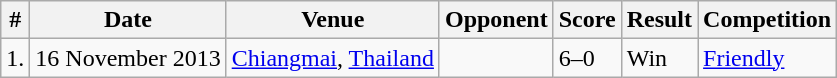<table class=wikitable collapsible>
<tr>
<th>#</th>
<th>Date</th>
<th>Venue</th>
<th>Opponent</th>
<th>Score</th>
<th>Result</th>
<th>Competition</th>
</tr>
<tr>
<td>1.</td>
<td>16 November 2013</td>
<td><a href='#'>Chiangmai</a>, <a href='#'>Thailand</a></td>
<td></td>
<td>6–0</td>
<td>Win</td>
<td><a href='#'>Friendly</a></td>
</tr>
</table>
